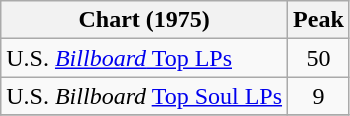<table class="wikitable">
<tr>
<th>Chart (1975)</th>
<th>Peak<br></th>
</tr>
<tr>
<td>U.S. <a href='#'><em>Billboard</em> Top LPs</a></td>
<td align="center">50</td>
</tr>
<tr>
<td>U.S. <em>Billboard</em> <a href='#'>Top Soul LPs</a></td>
<td align="center">9</td>
</tr>
<tr>
</tr>
</table>
